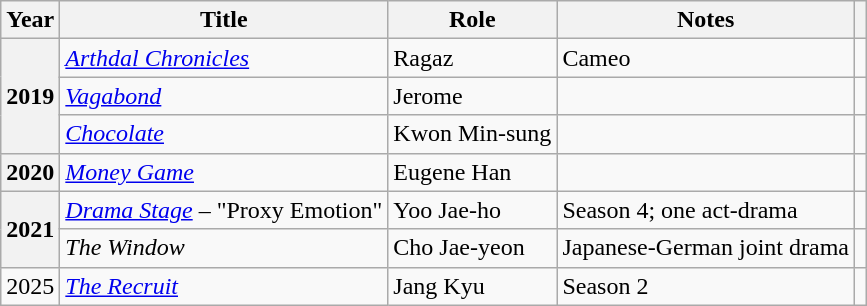<table class="wikitable plainrowheaders sortable">
<tr>
<th scope="col">Year</th>
<th scope="col">Title</th>
<th scope="col">Role</th>
<th scope="col">Notes</th>
<th scope="col" class="unsortable"></th>
</tr>
<tr>
<th scope="row" rowspan="3">2019</th>
<td><em><a href='#'>Arthdal Chronicles</a></em></td>
<td>Ragaz</td>
<td>Cameo</td>
<td style="text-align:center"></td>
</tr>
<tr>
<td><em><a href='#'>Vagabond</a></em></td>
<td>Jerome</td>
<td></td>
<td style="text-align:center"></td>
</tr>
<tr>
<td><em><a href='#'>Chocolate</a></em></td>
<td>Kwon Min-sung</td>
<td></td>
<td style="text-align:center"></td>
</tr>
<tr>
<th scope="row">2020</th>
<td><em><a href='#'>Money Game</a></em></td>
<td>Eugene Han</td>
<td></td>
<td style="text-align:center"></td>
</tr>
<tr>
<th scope="row" rowspan="2">2021</th>
<td><em><a href='#'>Drama Stage</a></em> – "Proxy Emotion"</td>
<td>Yoo Jae-ho</td>
<td>Season 4; one act-drama</td>
<td style="text-align:center"></td>
</tr>
<tr>
<td><em>The Window</em></td>
<td>Cho Jae-yeon</td>
<td>Japanese-German joint drama</td>
<td style="text-align:center"></td>
</tr>
<tr>
<td>2025</td>
<td><em><a href='#'>The Recruit</a></em></td>
<td>Jang Kyu</td>
<td>Season 2</td>
<td style="text-align:center"></td>
</tr>
</table>
